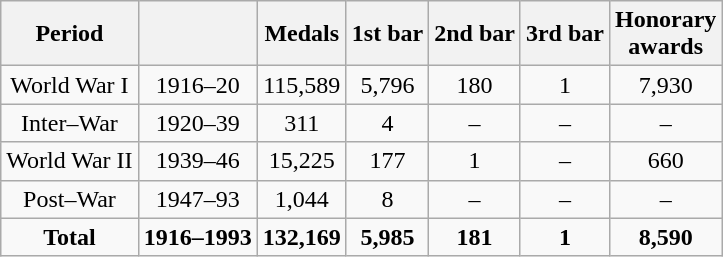<table class="wikitable">
<tr>
<th>Period</th>
<th></th>
<th align=center>Medals</th>
<th>1st bar</th>
<th>2nd bar</th>
<th>3rd bar</th>
<th>Honorary<br>awards</th>
</tr>
<tr>
<td align=center>World War I</td>
<td align=center>1916–20</td>
<td align=center>115,589</td>
<td align=center>5,796</td>
<td align=center>180</td>
<td align=center>1</td>
<td align=center>7,930</td>
</tr>
<tr>
<td align=center>Inter–War</td>
<td align=center>1920–39</td>
<td align=center>311</td>
<td align=center>4</td>
<td align=center>–</td>
<td align=center>–</td>
<td align=center>–</td>
</tr>
<tr>
<td align=center>World War II</td>
<td align=center>1939–46</td>
<td align=center>15,225</td>
<td align=center>177</td>
<td align=center>1</td>
<td align=center>–</td>
<td align=center>660</td>
</tr>
<tr>
<td align=center>Post–War</td>
<td align=center>1947–93</td>
<td align=center>1,044</td>
<td align=center>8</td>
<td align=center>–</td>
<td align=center>–</td>
<td align=center>–</td>
</tr>
<tr>
<td align=center><strong>Total</strong></td>
<td align=center><strong>1916–1993</strong></td>
<td align=center><strong>132,169</strong></td>
<td align=center><strong>5,985</strong></td>
<td align=center><strong>181</strong></td>
<td align=center><strong>1</strong></td>
<td align=center><strong>8,590</strong></td>
</tr>
</table>
